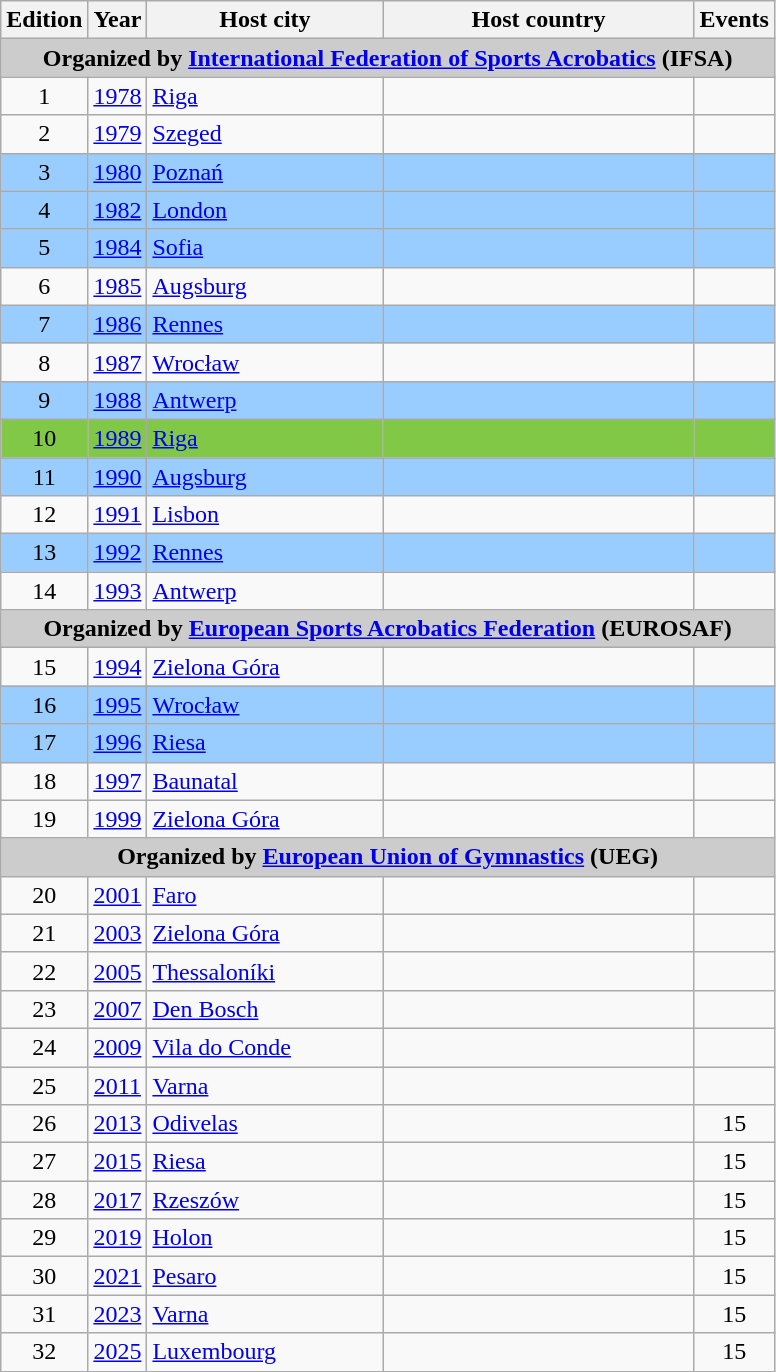<table class="wikitable" style="font-size:100%">
<tr>
<th width=30>Edition</th>
<th width=30>Year</th>
<th width=150>Host city</th>
<th width=200>Host country</th>
<th width=30>Events</th>
</tr>
<tr>
<td colspan="5" bgcolor="#cccccc"align=center><strong>Organized by <a href='#'>International Federation of Sports Acrobatics</a> (IFSA)</strong></td>
</tr>
<tr>
<td align=center>1</td>
<td align=center><a href='#'>1978</a></td>
<td><a href='#'>Riga</a></td>
<td></td>
<td align=center></td>
</tr>
<tr>
<td align=center>2</td>
<td align=center><a href='#'>1979</a></td>
<td><a href='#'>Szeged</a></td>
<td></td>
<td align=center></td>
</tr>
<tr style="background:#9acdff;">
<td align=center>3</td>
<td align=center><a href='#'>1980</a></td>
<td><a href='#'>Poznań</a></td>
<td></td>
<td align=center></td>
</tr>
<tr style="background:#9acdff;">
<td align=center>4</td>
<td align=center><a href='#'>1982</a></td>
<td><a href='#'>London</a></td>
<td></td>
<td align=center></td>
</tr>
<tr style="background:#9acdff;">
<td align=center>5</td>
<td align=center><a href='#'>1984</a></td>
<td><a href='#'>Sofia</a></td>
<td></td>
<td align=center></td>
</tr>
<tr>
<td align=center>6</td>
<td align=center><a href='#'>1985</a></td>
<td><a href='#'>Augsburg</a></td>
<td></td>
<td align=center></td>
</tr>
<tr style="background:#9acdff;">
<td align=center>7</td>
<td align=center><a href='#'>1986</a></td>
<td><a href='#'>Rennes</a></td>
<td></td>
<td align=center></td>
</tr>
<tr>
<td align=center>8</td>
<td align=center><a href='#'>1987</a></td>
<td><a href='#'>Wrocław</a></td>
<td></td>
<td align=center></td>
</tr>
<tr style="background:#9acdff;">
<td align=center>9</td>
<td align=center><a href='#'>1988</a></td>
<td><a href='#'>Antwerp</a></td>
<td></td>
<td align=center></td>
</tr>
<tr style="background:#81c846;">
<td align=center>10</td>
<td align=center><a href='#'>1989</a></td>
<td><a href='#'>Riga</a></td>
<td></td>
<td align=center></td>
</tr>
<tr style="background:#9acdff;">
<td align=center>11</td>
<td align=center><a href='#'>1990</a></td>
<td><a href='#'>Augsburg</a></td>
<td></td>
<td align=center></td>
</tr>
<tr>
<td align=center>12</td>
<td align=center><a href='#'>1991</a></td>
<td><a href='#'>Lisbon</a></td>
<td></td>
<td align=center></td>
</tr>
<tr style="background:#9acdff;">
<td align=center>13</td>
<td align=center><a href='#'>1992</a></td>
<td><a href='#'>Rennes</a></td>
<td></td>
<td align=center></td>
</tr>
<tr>
<td align=center>14</td>
<td align=center><a href='#'>1993</a></td>
<td><a href='#'>Antwerp</a></td>
<td></td>
<td align=center></td>
</tr>
<tr>
<td colspan="5" bgcolor="#cccccc"align=center><strong>Organized by <a href='#'>European Sports Acrobatics Federation</a> (EUROSAF)</strong></td>
</tr>
<tr>
<td align=center>15</td>
<td align=center><a href='#'>1994</a></td>
<td><a href='#'>Zielona Góra</a></td>
<td></td>
<td align=center></td>
</tr>
<tr style="background:#9acdff;">
<td align=center>16</td>
<td align=center><a href='#'>1995</a></td>
<td><a href='#'>Wrocław</a></td>
<td></td>
<td align=center></td>
</tr>
<tr style="background:#9acdff;">
<td align=center>17</td>
<td align=center><a href='#'>1996</a></td>
<td><a href='#'>Riesa</a></td>
<td></td>
<td align=center></td>
</tr>
<tr>
<td align=center>18</td>
<td align=center><a href='#'>1997</a></td>
<td><a href='#'>Baunatal</a></td>
<td></td>
<td align=center></td>
</tr>
<tr>
<td align=center>19</td>
<td align=center><a href='#'>1999</a></td>
<td><a href='#'>Zielona Góra</a></td>
<td></td>
<td align=center></td>
</tr>
<tr>
<td colspan="5" bgcolor="#cccccc"align=center><strong>Organized by <a href='#'>European Union of Gymnastics</a> (UEG)</strong></td>
</tr>
<tr>
<td align=center>20</td>
<td align=center><a href='#'>2001</a></td>
<td><a href='#'>Faro</a></td>
<td></td>
<td align=center></td>
</tr>
<tr>
<td align=center>21</td>
<td align=center><a href='#'>2003</a></td>
<td><a href='#'>Zielona Góra</a></td>
<td></td>
<td align=center></td>
</tr>
<tr>
<td align=center>22</td>
<td align=center><a href='#'>2005</a></td>
<td><a href='#'>Thessaloníki</a></td>
<td></td>
<td align=center></td>
</tr>
<tr>
<td align=center>23</td>
<td align=center><a href='#'>2007</a></td>
<td><a href='#'>Den Bosch</a></td>
<td></td>
<td align=center></td>
</tr>
<tr>
<td align=center>24</td>
<td align=center><a href='#'>2009</a></td>
<td><a href='#'>Vila do Conde</a></td>
<td></td>
<td align=center></td>
</tr>
<tr>
<td align=center>25</td>
<td align=center><a href='#'>2011</a></td>
<td><a href='#'>Varna</a></td>
<td></td>
<td align=center></td>
</tr>
<tr>
<td align=center>26</td>
<td align=center><a href='#'>2013</a></td>
<td><a href='#'>Odivelas</a></td>
<td></td>
<td align=center>15</td>
</tr>
<tr>
<td align=center>27</td>
<td align=center><a href='#'>2015</a></td>
<td><a href='#'>Riesa</a></td>
<td></td>
<td align=center>15</td>
</tr>
<tr>
<td align=center>28</td>
<td align=center><a href='#'>2017</a></td>
<td><a href='#'>Rzeszów</a></td>
<td></td>
<td align=center>15</td>
</tr>
<tr>
<td align=center>29</td>
<td align=center><a href='#'>2019</a></td>
<td><a href='#'>Holon</a></td>
<td></td>
<td align=center>15</td>
</tr>
<tr>
<td align=center>30</td>
<td align=center><a href='#'>2021</a></td>
<td><a href='#'>Pesaro</a></td>
<td></td>
<td align=center>15</td>
</tr>
<tr>
<td align=center>31</td>
<td align=center><a href='#'>2023</a></td>
<td><a href='#'>Varna</a></td>
<td></td>
<td align=center>15</td>
</tr>
<tr>
<td align=center>32</td>
<td align=center><a href='#'>2025</a></td>
<td><a href='#'>Luxembourg</a></td>
<td></td>
<td align=center>15</td>
</tr>
</table>
